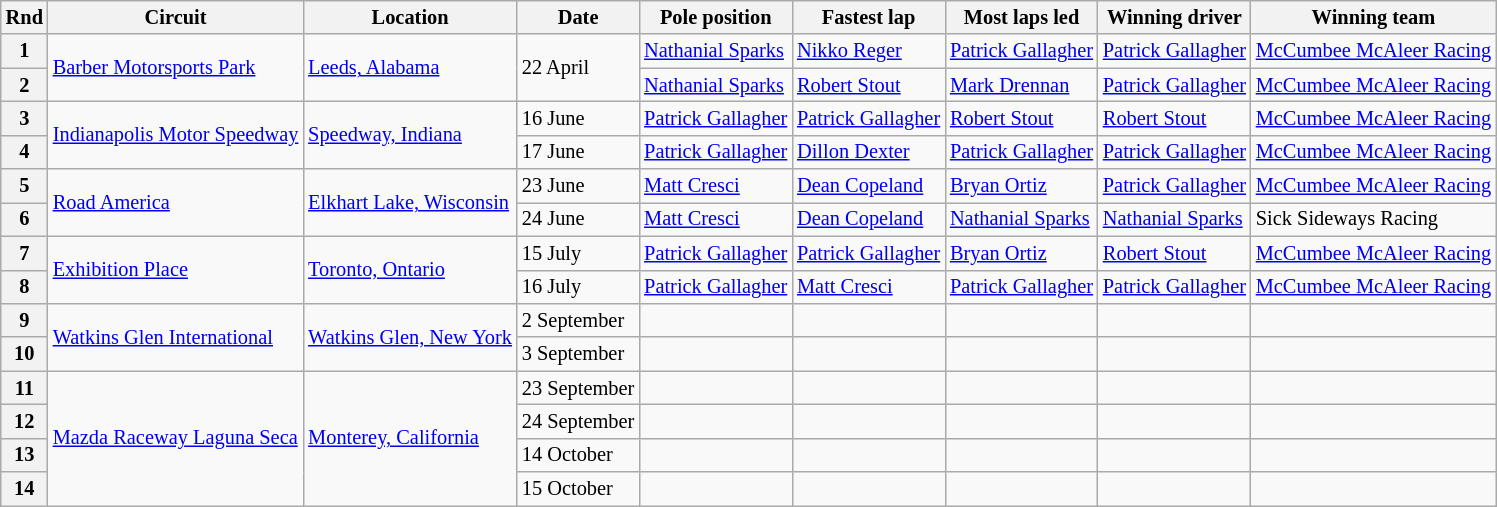<table class="wikitable" style="font-size: 85%;">
<tr>
<th Round>Rnd</th>
<th>Circuit</th>
<th>Location</th>
<th>Date</th>
<th>Pole position</th>
<th>Fastest lap</th>
<th>Most laps led</th>
<th>Winning driver</th>
<th>Winning team</th>
</tr>
<tr>
<th>1</th>
<td rowspan=2><a href='#'>Barber Motorsports Park</a></td>
<td rowspan=2><a href='#'>Leeds, Alabama</a></td>
<td rowspan=2>22 April</td>
<td> <a href='#'>Nathanial Sparks</a></td>
<td> <a href='#'>Nikko Reger</a></td>
<td> <a href='#'>Patrick Gallagher</a></td>
<td> <a href='#'>Patrick Gallagher</a></td>
<td><a href='#'>McCumbee McAleer Racing</a></td>
</tr>
<tr>
<th>2</th>
<td> <a href='#'>Nathanial Sparks</a></td>
<td> <a href='#'>Robert Stout</a></td>
<td> <a href='#'>Mark Drennan</a></td>
<td> <a href='#'>Patrick Gallagher</a></td>
<td><a href='#'>McCumbee McAleer Racing</a></td>
</tr>
<tr>
<th>3</th>
<td rowspan=2><a href='#'>Indianapolis Motor Speedway</a></td>
<td rowspan=2><a href='#'>Speedway, Indiana</a></td>
<td>16 June</td>
<td> <a href='#'>Patrick Gallagher</a></td>
<td> <a href='#'>Patrick Gallagher</a></td>
<td> <a href='#'>Robert Stout</a></td>
<td> <a href='#'>Robert Stout</a></td>
<td><a href='#'>McCumbee McAleer Racing</a></td>
</tr>
<tr>
<th>4</th>
<td>17 June</td>
<td> <a href='#'>Patrick Gallagher</a></td>
<td> <a href='#'>Dillon Dexter</a></td>
<td> <a href='#'>Patrick Gallagher</a></td>
<td> <a href='#'>Patrick Gallagher</a></td>
<td><a href='#'>McCumbee McAleer Racing</a></td>
</tr>
<tr>
<th>5</th>
<td rowspan=2><a href='#'>Road America</a></td>
<td rowspan=2><a href='#'>Elkhart Lake, Wisconsin</a></td>
<td>23 June</td>
<td> <a href='#'>Matt Cresci</a></td>
<td> <a href='#'>Dean Copeland</a></td>
<td> <a href='#'>Bryan Ortiz</a></td>
<td> <a href='#'>Patrick Gallagher</a></td>
<td><a href='#'>McCumbee McAleer Racing</a></td>
</tr>
<tr>
<th>6</th>
<td>24 June</td>
<td> <a href='#'>Matt Cresci</a></td>
<td> <a href='#'>Dean Copeland</a></td>
<td> <a href='#'>Nathanial Sparks</a></td>
<td> <a href='#'>Nathanial Sparks</a></td>
<td>Sick Sideways Racing</td>
</tr>
<tr>
<th>7</th>
<td rowspan=2><a href='#'>Exhibition Place</a></td>
<td rowspan=2><a href='#'>Toronto, Ontario</a></td>
<td>15 July</td>
<td> <a href='#'>Patrick Gallagher</a></td>
<td> <a href='#'>Patrick Gallagher</a></td>
<td> <a href='#'>Bryan Ortiz</a></td>
<td> <a href='#'>Robert Stout</a></td>
<td><a href='#'>McCumbee McAleer Racing</a></td>
</tr>
<tr>
<th>8</th>
<td>16 July</td>
<td> <a href='#'>Patrick Gallagher</a></td>
<td> <a href='#'>Matt Cresci</a></td>
<td> <a href='#'>Patrick Gallagher</a></td>
<td> <a href='#'>Patrick Gallagher</a></td>
<td><a href='#'>McCumbee McAleer Racing</a></td>
</tr>
<tr>
<th>9</th>
<td rowspan=2><a href='#'>Watkins Glen International</a></td>
<td rowspan=2><a href='#'>Watkins Glen, New York</a></td>
<td>2 September</td>
<td></td>
<td></td>
<td></td>
<td></td>
<td></td>
</tr>
<tr>
<th>10</th>
<td>3 September</td>
<td></td>
<td></td>
<td></td>
<td></td>
<td></td>
</tr>
<tr>
<th>11</th>
<td rowspan=4><a href='#'>Mazda Raceway Laguna Seca</a></td>
<td rowspan=4><a href='#'>Monterey, California</a></td>
<td>23 September</td>
<td></td>
<td></td>
<td></td>
<td></td>
<td></td>
</tr>
<tr>
<th>12</th>
<td>24 September</td>
<td></td>
<td></td>
<td></td>
<td></td>
<td></td>
</tr>
<tr>
<th>13</th>
<td>14 October</td>
<td></td>
<td></td>
<td></td>
<td></td>
<td></td>
</tr>
<tr>
<th>14</th>
<td>15 October</td>
<td></td>
<td></td>
<td></td>
<td></td>
<td></td>
</tr>
</table>
